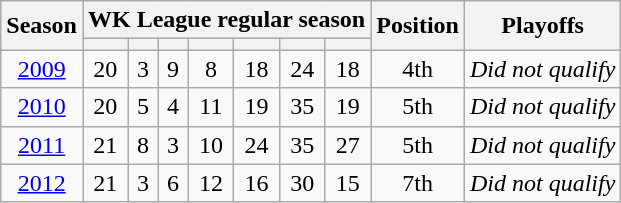<table class="wikitable sortable" style="text-align: center">
<tr>
<th scope="col" rowspan="2">Season</th>
<th colspan="7" class="unsortable">WK League regular season</th>
<th scope="col" rowspan=2  class="unsortable">Position</th>
<th scope="col" rowspan=2 class="unsortable">Playoffs</th>
</tr>
<tr>
<th></th>
<th></th>
<th></th>
<th></th>
<th></th>
<th></th>
<th></th>
</tr>
<tr>
<td><a href='#'>2009</a></td>
<td>20</td>
<td>3</td>
<td>9</td>
<td>8</td>
<td>18</td>
<td>24</td>
<td>18</td>
<td>4th</td>
<td><em>Did not qualify</em></td>
</tr>
<tr>
<td><a href='#'>2010</a></td>
<td>20</td>
<td>5</td>
<td>4</td>
<td>11</td>
<td>19</td>
<td>35</td>
<td>19</td>
<td>5th</td>
<td><em>Did not qualify</em></td>
</tr>
<tr>
<td><a href='#'>2011</a></td>
<td>21</td>
<td>8</td>
<td>3</td>
<td>10</td>
<td>24</td>
<td>35</td>
<td>27</td>
<td>5th</td>
<td><em>Did not qualify</em></td>
</tr>
<tr>
<td><a href='#'>2012</a></td>
<td>21</td>
<td>3</td>
<td>6</td>
<td>12</td>
<td>16</td>
<td>30</td>
<td>15</td>
<td>7th</td>
<td><em>Did not qualify</em></td>
</tr>
</table>
